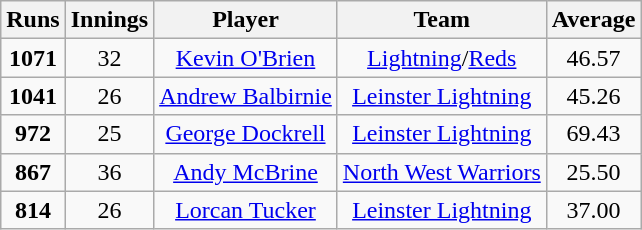<table class="wikitable" style="text-align:center;">
<tr>
<th>Runs</th>
<th>Innings</th>
<th>Player</th>
<th>Team</th>
<th>Average</th>
</tr>
<tr>
<td><strong>1071</strong></td>
<td>32</td>
<td><a href='#'>Kevin O'Brien</a></td>
<td><a href='#'>Lightning</a>/<a href='#'>Reds</a></td>
<td>46.57</td>
</tr>
<tr>
<td><strong>1041</strong></td>
<td>26</td>
<td><a href='#'>Andrew Balbirnie</a></td>
<td><a href='#'>Leinster Lightning</a></td>
<td>45.26</td>
</tr>
<tr>
<td><strong>972</strong></td>
<td>25</td>
<td><a href='#'>George Dockrell</a></td>
<td><a href='#'>Leinster Lightning</a></td>
<td>69.43</td>
</tr>
<tr>
<td><strong>867</strong></td>
<td>36</td>
<td><a href='#'>Andy McBrine</a></td>
<td><a href='#'>North West Warriors</a></td>
<td>25.50</td>
</tr>
<tr>
<td><strong>814</strong></td>
<td>26</td>
<td><a href='#'>Lorcan Tucker</a></td>
<td><a href='#'>Leinster Lightning</a></td>
<td>37.00</td>
</tr>
</table>
